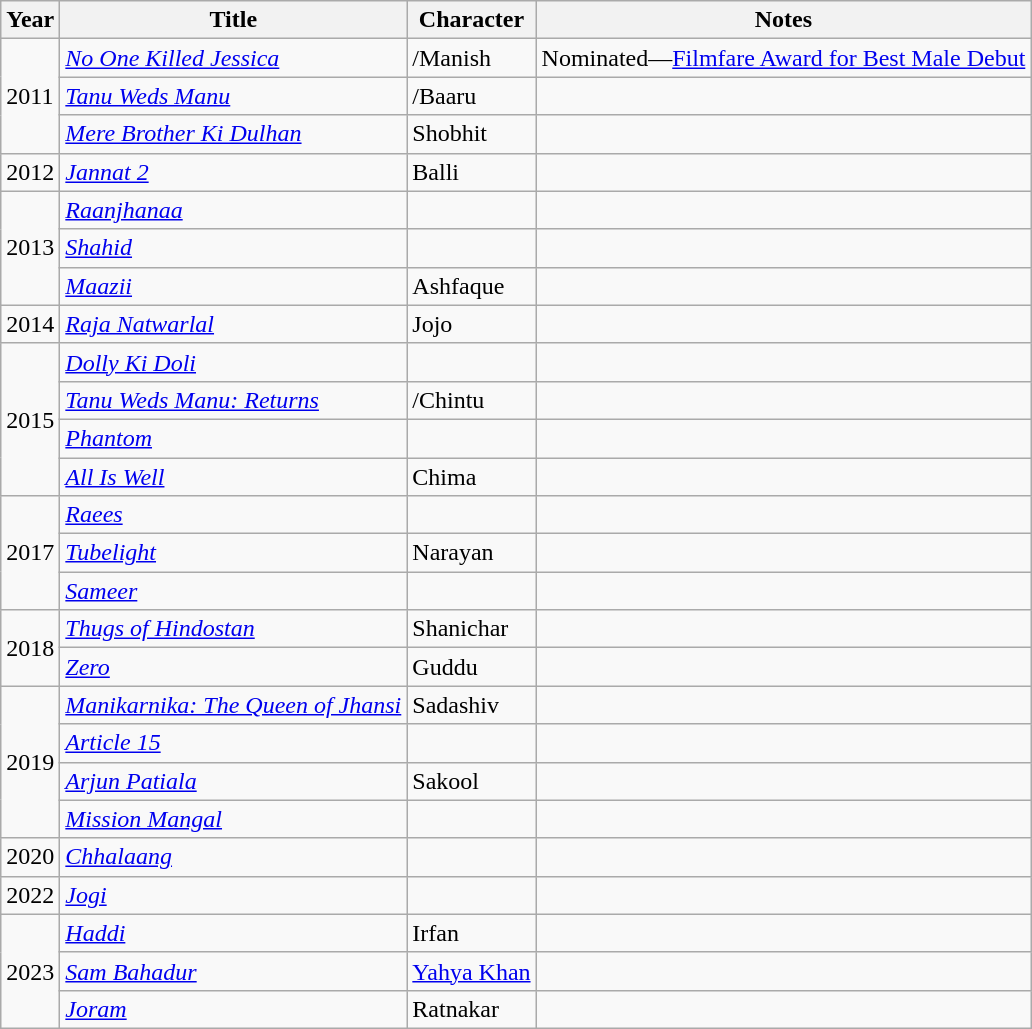<table class="wikitable sortable">
<tr>
<th>Year</th>
<th>Title</th>
<th>Character</th>
<th>Notes</th>
</tr>
<tr>
<td rowspan="3">2011</td>
<td><em><a href='#'>No One Killed Jessica</a></em></td>
<td>/Manish</td>
<td>Nominated—<a href='#'>Filmfare Award for Best Male Debut</a></td>
</tr>
<tr>
<td><em><a href='#'>Tanu Weds Manu</a></em></td>
<td>/Baaru</td>
<td></td>
</tr>
<tr>
<td><em><a href='#'>Mere Brother Ki Dulhan</a></em></td>
<td>Shobhit</td>
<td></td>
</tr>
<tr>
<td>2012</td>
<td><em><a href='#'>Jannat 2</a></em></td>
<td>Balli</td>
<td></td>
</tr>
<tr>
<td rowspan="3">2013</td>
<td><em><a href='#'>Raanjhanaa</a></em></td>
<td></td>
<td></td>
</tr>
<tr>
<td><em><a href='#'>Shahid</a></em></td>
<td></td>
<td></td>
</tr>
<tr>
<td><em><a href='#'>Maazii</a></em></td>
<td>Ashfaque</td>
<td></td>
</tr>
<tr>
<td>2014</td>
<td><em><a href='#'>Raja Natwarlal</a></em></td>
<td>Jojo</td>
<td></td>
</tr>
<tr>
<td rowspan="4">2015</td>
<td><em><a href='#'>Dolly Ki Doli</a></em></td>
<td></td>
<td></td>
</tr>
<tr>
<td><em><a href='#'>Tanu Weds Manu: Returns</a></em></td>
<td>/Chintu</td>
<td></td>
</tr>
<tr>
<td><em><a href='#'>Phantom</a></em></td>
<td></td>
<td></td>
</tr>
<tr>
<td><em><a href='#'>All Is Well</a></em></td>
<td>Chima</td>
<td></td>
</tr>
<tr>
<td rowspan="3">2017</td>
<td><em><a href='#'>Raees</a></em></td>
<td></td>
<td></td>
</tr>
<tr>
<td><em><a href='#'>Tubelight</a></em></td>
<td>Narayan</td>
<td></td>
</tr>
<tr>
<td><em><a href='#'>Sameer</a></em></td>
<td></td>
<td></td>
</tr>
<tr>
<td rowspan="2">2018</td>
<td><em><a href='#'>Thugs of Hindostan</a></em></td>
<td>Shanichar</td>
<td></td>
</tr>
<tr>
<td><em><a href='#'>Zero</a></em></td>
<td>Guddu</td>
<td></td>
</tr>
<tr>
<td rowspan="4">2019</td>
<td><em><a href='#'>Manikarnika: The Queen of Jhansi</a></em></td>
<td>Sadashiv</td>
<td></td>
</tr>
<tr>
<td><em><a href='#'>Article 15</a></em></td>
<td></td>
<td></td>
</tr>
<tr>
<td><em><a href='#'>Arjun Patiala</a></em></td>
<td>Sakool</td>
<td></td>
</tr>
<tr>
<td><em><a href='#'>Mission Mangal</a></em></td>
<td></td>
<td></td>
</tr>
<tr>
<td>2020</td>
<td><em><a href='#'>Chhalaang</a></em></td>
<td></td>
<td></td>
</tr>
<tr>
<td>2022</td>
<td><em><a href='#'>Jogi</a></em></td>
<td></td>
<td></td>
</tr>
<tr>
<td rowspan="3">2023</td>
<td><em><a href='#'>Haddi</a></em></td>
<td>Irfan</td>
<td></td>
</tr>
<tr>
<td><em><a href='#'>Sam Bahadur</a></em></td>
<td><a href='#'>Yahya Khan</a></td>
<td></td>
</tr>
<tr>
<td><em><a href='#'>Joram</a></em></td>
<td>Ratnakar</td>
<td></td>
</tr>
</table>
